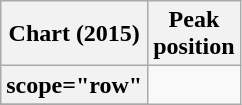<table class="wikitable sortable plainrowheaders">
<tr>
<th scope="col">Chart (2015)</th>
<th scope="col">Peak<br>position</th>
</tr>
<tr>
<th>scope="row"</th>
</tr>
<tr>
</tr>
</table>
